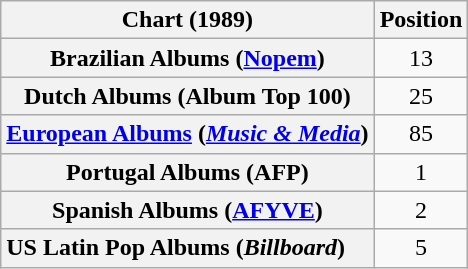<table class="wikitable sortable plainrowheaders" style="text-align:center">
<tr>
<th>Chart (1989)</th>
<th>Position</th>
</tr>
<tr>
<th scope="row">Brazilian Albums (<a href='#'>Nopem</a>)</th>
<td align="center">13</td>
</tr>
<tr>
<th scope="row">Dutch Albums (Album Top 100)</th>
<td>25</td>
</tr>
<tr>
<th scope="row"><a href='#'>European Albums</a> (<em><a href='#'>Music & Media</a></em>)</th>
<td>85</td>
</tr>
<tr>
<th scope="row">Portugal Albums (AFP)</th>
<td>1</td>
</tr>
<tr>
<th scope="row">Spanish Albums (<a href='#'>AFYVE</a>)</th>
<td>2</td>
</tr>
<tr>
<th scope="row" style="text-align:left;">US Latin Pop Albums (<em>Billboard</em>)</th>
<td style="text-align:center;">5</td>
</tr>
</table>
